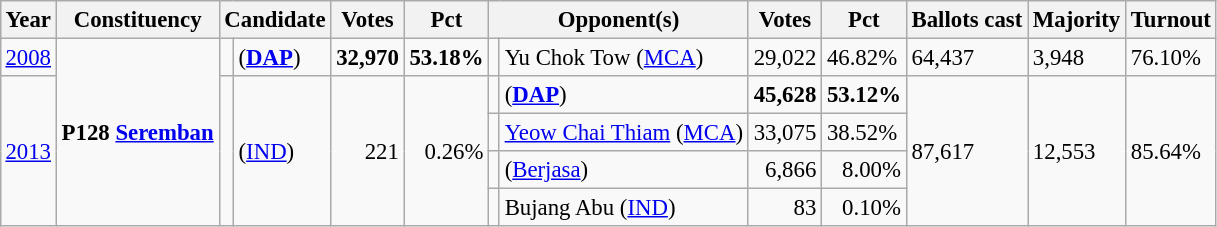<table class="wikitable" style="margin:0.5em ; font-size:95%">
<tr>
<th>Year</th>
<th>Constituency</th>
<th colspan=2>Candidate</th>
<th>Votes</th>
<th>Pct</th>
<th colspan=2>Opponent(s)</th>
<th>Votes</th>
<th>Pct</th>
<th>Ballots cast</th>
<th>Majority</th>
<th>Turnout</th>
</tr>
<tr>
<td><a href='#'>2008</a></td>
<td rowspan=5><strong>P128 <a href='#'>Seremban</a></strong></td>
<td></td>
<td> (<a href='#'><strong>DAP</strong></a>)</td>
<td align="right"><strong>32,970</strong></td>
<td><strong>53.18%</strong></td>
<td></td>
<td>Yu Chok Tow (<a href='#'>MCA</a>)</td>
<td align="right">29,022</td>
<td>46.82%</td>
<td>64,437</td>
<td>3,948</td>
<td>76.10%</td>
</tr>
<tr>
<td rowspan=4><a href='#'>2013</a></td>
<td rowspan=4 ></td>
<td rowspan=4> (<a href='#'>IND</a>)</td>
<td rowspan=4 align="right">221</td>
<td rowspan=4 align=right>0.26%</td>
<td></td>
<td> (<a href='#'><strong>DAP</strong></a>)</td>
<td align="right"><strong>45,628</strong></td>
<td><strong>53.12%</strong></td>
<td rowspan=4>87,617</td>
<td rowspan=4>12,553</td>
<td rowspan=4>85.64%</td>
</tr>
<tr>
<td></td>
<td><a href='#'>Yeow Chai Thiam</a> (<a href='#'>MCA</a>)</td>
<td align="right">33,075</td>
<td>38.52%</td>
</tr>
<tr>
<td></td>
<td> (<a href='#'>Berjasa</a>)</td>
<td align="right">6,866</td>
<td align=right>8.00%</td>
</tr>
<tr>
<td></td>
<td>Bujang Abu (<a href='#'>IND</a>)</td>
<td align="right">83</td>
<td align=right>0.10%</td>
</tr>
</table>
